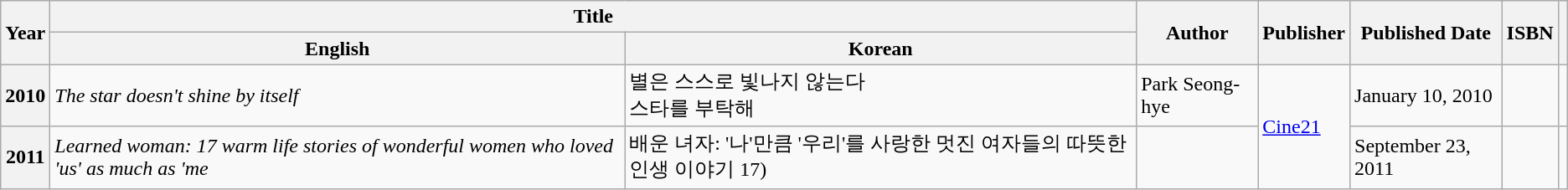<table class="wikitable plainrowheaders sortable">
<tr>
<th rowspan="2">Year</th>
<th colspan="2">Title</th>
<th rowspan="2">Author</th>
<th rowspan="2">Publisher</th>
<th rowspan="2">Published Date</th>
<th rowspan="2">ISBN</th>
<th rowspan="2" class="unsortable"></th>
</tr>
<tr>
<th>English</th>
<th>Korean</th>
</tr>
<tr>
<th scope="row">2010</th>
<td><em>The star doesn't shine by itself<br></em></td>
<td>별은 스스로 빛나지 않는다<br>스타를 부탁해</td>
<td>Park Seong-hye</td>
<td rowspan="2"><a href='#'>Cine21</a></td>
<td>January 10, 2010</td>
<td><br></td>
<td></td>
</tr>
<tr>
<th scope="row">2011</th>
<td><em>Learned woman: 17 warm life stories of wonderful women who loved 'us' as much as 'me<strong></td>
<td>배운 녀자: '나'만큼 '우리'를 사랑한 멋진 여자들의 따뜻한 인생 이야기 17)</td>
<td></td>
<td>September 23, 2011</td>
<td><br></td>
<td><br></td>
</tr>
</table>
